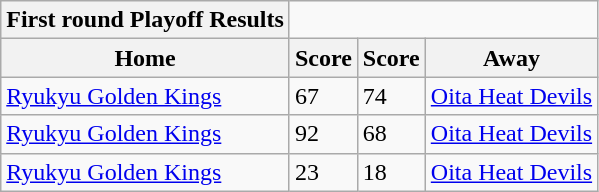<table class="wikitable collapsible collapsed">
<tr>
<th>First round Playoff Results</th>
</tr>
<tr>
<th scope="col">Home</th>
<th scope="col">Score</th>
<th scope="col">Score</th>
<th scope="col">Away</th>
</tr>
<tr>
<td><a href='#'>Ryukyu Golden Kings</a></td>
<td>67</td>
<td>74</td>
<td><a href='#'>Oita Heat Devils</a></td>
</tr>
<tr>
<td><a href='#'>Ryukyu Golden Kings</a></td>
<td>92</td>
<td>68</td>
<td><a href='#'>Oita Heat Devils</a></td>
</tr>
<tr>
<td><a href='#'>Ryukyu Golden Kings</a></td>
<td>23</td>
<td>18</td>
<td><a href='#'>Oita Heat Devils</a></td>
</tr>
</table>
